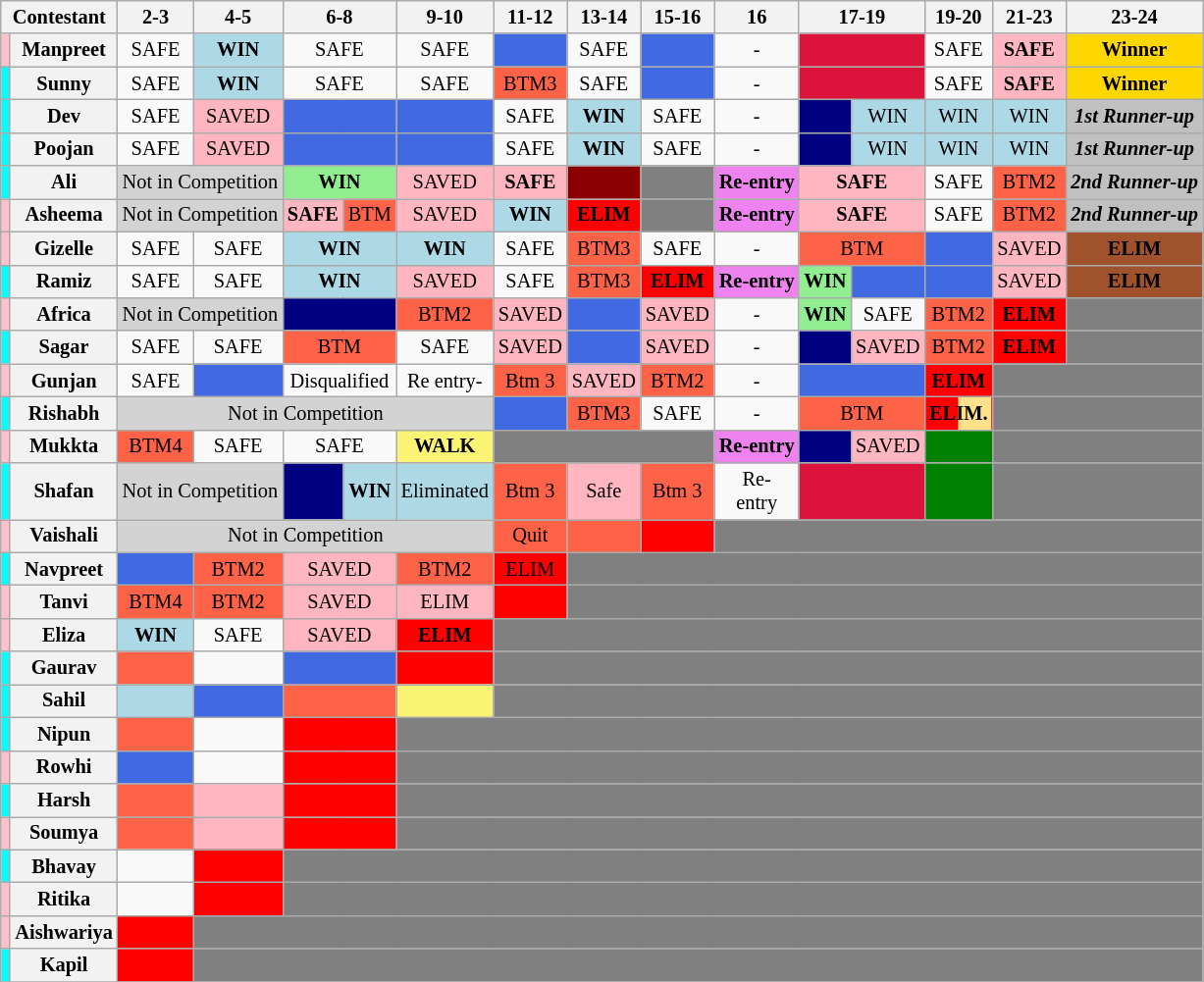<table class="wikitable" style="text-align:center; font-size:85%">
<tr>
<th colspan="2">Contestant</th>
<th>2-3</th>
<th>4-5</th>
<th colspan="2">6-8</th>
<th>9-10</th>
<th>11-12</th>
<th>13-14</th>
<th>15-16</th>
<th>16</th>
<th colspan="2">17-19</th>
<th>19-20</th>
<th>21-23</th>
<th>23-24</th>
</tr>
<tr>
<td bgcolor="pink"></td>
<th>Manpreet</th>
<td>SAFE</td>
<td bgcolor="lightblue"><strong>WIN</strong></td>
<td colspan="2">SAFE</td>
<td>SAFE</td>
<td bgcolor="royalblue"><strong></strong></td>
<td>SAFE</td>
<td bgcolor="royalblue"><strong></strong></td>
<td>-</td>
<td colspan="2" bgcolor="crimson"><strong></strong></td>
<td>SAFE</td>
<td bgcolor="lightpink"><strong>SAFE</strong></td>
<td bgcolor="gold"><strong>Winner</strong></td>
</tr>
<tr>
<td bgcolor="cyan"></td>
<th>Sunny</th>
<td>SAFE</td>
<td bgcolor="lightblue"><strong>WIN</strong></td>
<td colspan="2">SAFE</td>
<td>SAFE</td>
<td bgcolor="tomato">BTM3</td>
<td>SAFE</td>
<td bgcolor="royalblue"><strong></strong></td>
<td>-</td>
<td colspan="2" bgcolor="crimson"><strong></strong></td>
<td>SAFE</td>
<td bgcolor="lightpink"><strong>SAFE</strong></td>
<td bgcolor="gold"><strong>Winner</strong></td>
</tr>
<tr>
<td bgcolor="cyan"></td>
<th>Dev</th>
<td>SAFE</td>
<td bgcolor="lightpink">SAVED</td>
<td colspan="2" bgcolor="royalblue"><strong></strong></td>
<td bgcolor="royalblue"><strong></strong></td>
<td>SAFE</td>
<td bgcolor="lightblue"><strong>WIN</strong></td>
<td>SAFE</td>
<td>-</td>
<td bgcolor="navy"></td>
<td bgcolor="lightblue">WIN</td>
<td bgcolor="lightblue">WIN</td>
<td bgcolor="lightblue">WIN</td>
<td bgcolor="silver"><strong><em>1st Runner-up</em></strong></td>
</tr>
<tr>
<td bgcolor="cyan"></td>
<th>Poojan</th>
<td>SAFE</td>
<td bgcolor="lightpink">SAVED</td>
<td colspan="2" bgcolor="royalblue"><strong></strong></td>
<td bgcolor="royalblue"><strong></strong></td>
<td>SAFE</td>
<td bgcolor="lightblue"><strong>WIN</strong></td>
<td>SAFE</td>
<td>-</td>
<td bgcolor="navy"></td>
<td bgcolor="lightblue">WIN</td>
<td bgcolor="lightblue">WIN</td>
<td bgcolor="lightblue">WIN</td>
<td bgcolor="silver"><strong><em>1st Runner-up</em></strong></td>
</tr>
<tr>
<td bgcolor="cyan"></td>
<th>Ali</th>
<td colspan="2" bgcolor="lightgrey">Not in Competition</td>
<td colspan="2" bgcolor="lightgreen"><strong>WIN</strong></td>
<td bgcolor="lightpink">SAVED</td>
<td bgcolor="lightpink"><strong>SAFE</strong></td>
<td bgcolor="darkred"><strong></strong></td>
<td bgcolor="gray"></td>
<td bgcolor="violet"><strong>Re-entry</strong></td>
<td colspan="2" bgcolor="lightpink"><strong>SAFE</strong></td>
<td>SAFE</td>
<td bgcolor="tomato">BTM2</td>
<td bgcolor="silver"><strong><em>2nd Runner-up</em></strong></td>
</tr>
<tr>
<td bgcolor="pink"></td>
<th>Asheema</th>
<td colspan="2" bgcolor="lightgrey">Not in Competition</td>
<td bgcolor="lightpink"><strong>SAFE</strong></td>
<td bgcolor="tomato">BTM</td>
<td bgcolor="lightpink">SAVED</td>
<td bgcolor="lightblue"><strong>WIN</strong></td>
<td bgcolor="red"><strong>ELIM</strong></td>
<td bgcolor="gray"></td>
<td bgcolor="violet"><strong>Re-entry</strong></td>
<td colspan="2" bgcolor="lightpink"><strong>SAFE</strong></td>
<td>SAFE</td>
<td bgcolor="tomato">BTM2</td>
<td bgcolor="silver"><strong><em>2nd Runner-up</em></strong></td>
</tr>
<tr>
<td bgcolor="pink"></td>
<th>Gizelle</th>
<td>SAFE</td>
<td>SAFE</td>
<td colspan="2" bgcolor="lightblue"><strong>WIN</strong></td>
<td bgcolor="lightblue"><strong>WIN</strong></td>
<td>SAFE</td>
<td bgcolor="tomato">BTM3</td>
<td>SAFE</td>
<td>-</td>
<td colspan="2" bgcolor="tomato">BTM</td>
<td bgcolor="royalblue"><strong></strong></td>
<td bgcolor="lightpink">SAVED</td>
<td bgcolor="sienna"><strong>ELIM</strong></td>
</tr>
<tr>
<td bgcolor="cyan"></td>
<th>Ramiz</th>
<td>SAFE</td>
<td>SAFE</td>
<td colspan="2" bgcolor="lightblue"><strong>WIN</strong></td>
<td bgcolor="lightpink">SAVED</td>
<td>SAFE</td>
<td bgcolor="tomato">BTM3</td>
<td bgcolor="red"><strong>ELIM</strong></td>
<td bgcolor="violet"><strong>Re-entry</strong></td>
<td bgcolor="lightgreen"><strong>WIN</strong></td>
<td bgcolor="royalblue"><strong></strong></td>
<td bgcolor="royalblue"><strong></strong></td>
<td bgcolor="lightpink">SAVED</td>
<td bgcolor="sienna"><strong>ELIM</strong></td>
</tr>
<tr>
<td bgcolor="pink"></td>
<th>Africa</th>
<td colspan="2" bgcolor="lightgrey">Not in Competition</td>
<td colspan="2" bgcolor="navy"></td>
<td bgcolor="tomato">BTM2</td>
<td bgcolor="lightpink">SAVED</td>
<td bgcolor="royalblue"><strong></strong></td>
<td bgcolor="lightpink">SAVED</td>
<td>-</td>
<td bgcolor="lightgreen"><strong>WIN</strong></td>
<td>SAFE</td>
<td bgcolor="tomato">BTM2</td>
<td bgcolor="red"><strong>ELIM</strong></td>
<td bgcolor="gray"></td>
</tr>
<tr>
<td bgcolor="cyan"></td>
<th>Sagar</th>
<td>SAFE</td>
<td>SAFE</td>
<td colspan="2" bgcolor="tomato">BTM</td>
<td>SAFE</td>
<td bgcolor="lightpink">SAVED</td>
<td bgcolor="royalblue"><strong></strong></td>
<td bgcolor="lightpink">SAVED</td>
<td>-</td>
<td bgcolor="navy"></td>
<td bgcolor="lightpink">SAVED</td>
<td bgcolor="tomato">BTM2</td>
<td bgcolor="red"><strong>ELIM</strong></td>
<td bgcolor="gray"></td>
</tr>
<tr>
<td bgcolor="pink"></td>
<th>Gunjan</th>
<td>SAFE</td>
<td bgcolor="royalblue"><strong></strong></td>
<td colspan="2">Disqualified</td>
<td>Re entry-</td>
<td bgcolor="tomato">Btm 3</td>
<td bgcolor="lightpink">SAVED</td>
<td bgcolor="tomato">BTM2</td>
<td>-</td>
<td colspan="2" bgcolor="royalblue"><strong></strong></td>
<td bgcolor="red"><strong>ELIM</strong></td>
<td colspan="2" bgcolor="gray"></td>
</tr>
<tr>
<td bgcolor="cyan"></td>
<th>Rishabh</th>
<td colspan="5" bgcolor="lightgrey">Not in Competition</td>
<td bgcolor="royalblue"><strong></strong></td>
<td bgcolor="tomato">BTM3</td>
<td>SAFE</td>
<td>-</td>
<td colspan="2" bgcolor="tomato">BTM</td>
<td style="background:linear-gradient(to right, red 50%, #FFE08B 50%);"><strong>ELIM.</strong></td>
<td colspan="2" bgcolor="gray"></td>
</tr>
<tr>
<td bgcolor="pink"></td>
<th>Mukkta</th>
<td bgcolor="tomato">BTM4</td>
<td>SAFE</td>
<td colspan="2">SAFE</td>
<td style="background:#FBF373;"><strong>WALK</strong></td>
<td colspan="3" bgcolor="gray"></td>
<td bgcolor="violet"><strong>Re-entry</strong></td>
<td bgcolor="navy"></td>
<td bgcolor="lightpink">SAVED</td>
<td bgcolor="green"><strong></strong></td>
<td colspan="2" bgcolor="gray"></td>
</tr>
<tr>
<td bgcolor="cyan"></td>
<th>Shafan</th>
<td colspan="2" bgcolor="lightgrey">Not in Competition</td>
<td bgcolor="navy"></td>
<td bgcolor="lightblue"><strong>WIN</strong></td>
<td bgcolor="lightblue">Eliminated</td>
<td bgcolor="tomato">Btm 3</td>
<td bgcolor="lightpink">Safe</td>
<td bgcolor="tomato">Btm 3</td>
<td>Re-<br>entry</td>
<td colspan="2" bgcolor="crimson"><strong></strong></td>
<td bgcolor="green"><strong></strong></td>
<td colspan="2" bgcolor="gray"></td>
</tr>
<tr>
<td bgcolor="pink"></td>
<th>Vaishali</th>
<td colspan="5" bgcolor="lightgrey">Not in Competition</td>
<td bgcolor="tomato">Quit</td>
<td bgcolor="tomato"></td>
<td bgcolor="red"></td>
<td colspan="6" bgcolor="gray"></td>
</tr>
<tr>
<td bgcolor="cyan"></td>
<th>Navpreet</th>
<td bgcolor="royalblue"><strong></strong></td>
<td bgcolor="tomato">BTM2</td>
<td colspan="2" bgcolor="lightpink">SAVED</td>
<td bgcolor="tomato">BTM2</td>
<td bgcolor="red">ELIM</td>
<td colspan="8" bgcolor="gray"></td>
</tr>
<tr>
<td bgcolor="pink"></td>
<th>Tanvi</th>
<td bgcolor="tomato">BTM4</td>
<td bgcolor="tomato">BTM2</td>
<td colspan="2" bgcolor="lightpink">SAVED</td>
<td bgcolor="lightpink">ELIM</td>
<td bgcolor="red"></td>
<td colspan="8" bgcolor="gray"></td>
</tr>
<tr>
<td bgcolor="pink"></td>
<th>Eliza</th>
<td bgcolor="lightblue"><strong>WIN</strong></td>
<td>SAFE</td>
<td colspan="2" bgcolor="lightpink">SAVED</td>
<td bgcolor="red"><strong>ELIM</strong></td>
<td colspan="9" bgcolor="gray"></td>
</tr>
<tr>
<td bgcolor="cyan"></td>
<th>Gaurav</th>
<td bgcolor="tomato"></td>
<td></td>
<td colspan="2" bgcolor="royalblue"><strong></strong></td>
<td bgcolor="red"></td>
<td colspan="9" bgcolor="gray"></td>
</tr>
<tr>
<td bgcolor="cyan"></td>
<th>Sahil</th>
<td bgcolor="lightblue"></td>
<td bgcolor="royalblue"><strong></strong></td>
<td colspan="2" bgcolor="tomato"></td>
<td style="background:#FBF373;"></td>
<td colspan="9" bgcolor="gray"></td>
</tr>
<tr>
<td bgcolor="cyan"></td>
<th>Nipun</th>
<td bgcolor="tomato"></td>
<td></td>
<td colspan="2" bgcolor="red"></td>
<td colspan="10" bgcolor="gray"></td>
</tr>
<tr>
<td bgcolor="pink"></td>
<th>Rowhi</th>
<td bgcolor="royalblue"><strong></strong></td>
<td></td>
<td colspan="2" bgcolor="red"></td>
<td colspan="10" bgcolor="gray"></td>
</tr>
<tr>
<td bgcolor="cyan"></td>
<th>Harsh</th>
<td bgcolor="tomato"></td>
<td bgcolor="lightpink"></td>
<td colspan="2" bgcolor="red"></td>
<td colspan="10" bgcolor="gray"></td>
</tr>
<tr>
<td bgcolor="pink"></td>
<th>Soumya</th>
<td bgcolor="tomato"></td>
<td bgcolor="lightpink"></td>
<td colspan="2" bgcolor="red"></td>
<td colspan="10" bgcolor="gray"></td>
</tr>
<tr>
<td bgcolor="cyan"></td>
<th>Bhavay</th>
<td></td>
<td bgcolor="red"></td>
<td colspan="12" bgcolor="gray"></td>
</tr>
<tr>
<td bgcolor="pink"></td>
<th>Ritika</th>
<td></td>
<td bgcolor="red"></td>
<td colspan="12" bgcolor="gray"></td>
</tr>
<tr>
<td bgcolor="pink"></td>
<th>Aishwariya</th>
<td bgcolor="red"></td>
<td colspan="13" bgcolor="gray"></td>
</tr>
<tr>
<td bgcolor="cyan"></td>
<th>Kapil</th>
<td bgcolor="red"></td>
<td colspan="13" bgcolor="gray"></td>
</tr>
<tr>
</tr>
</table>
